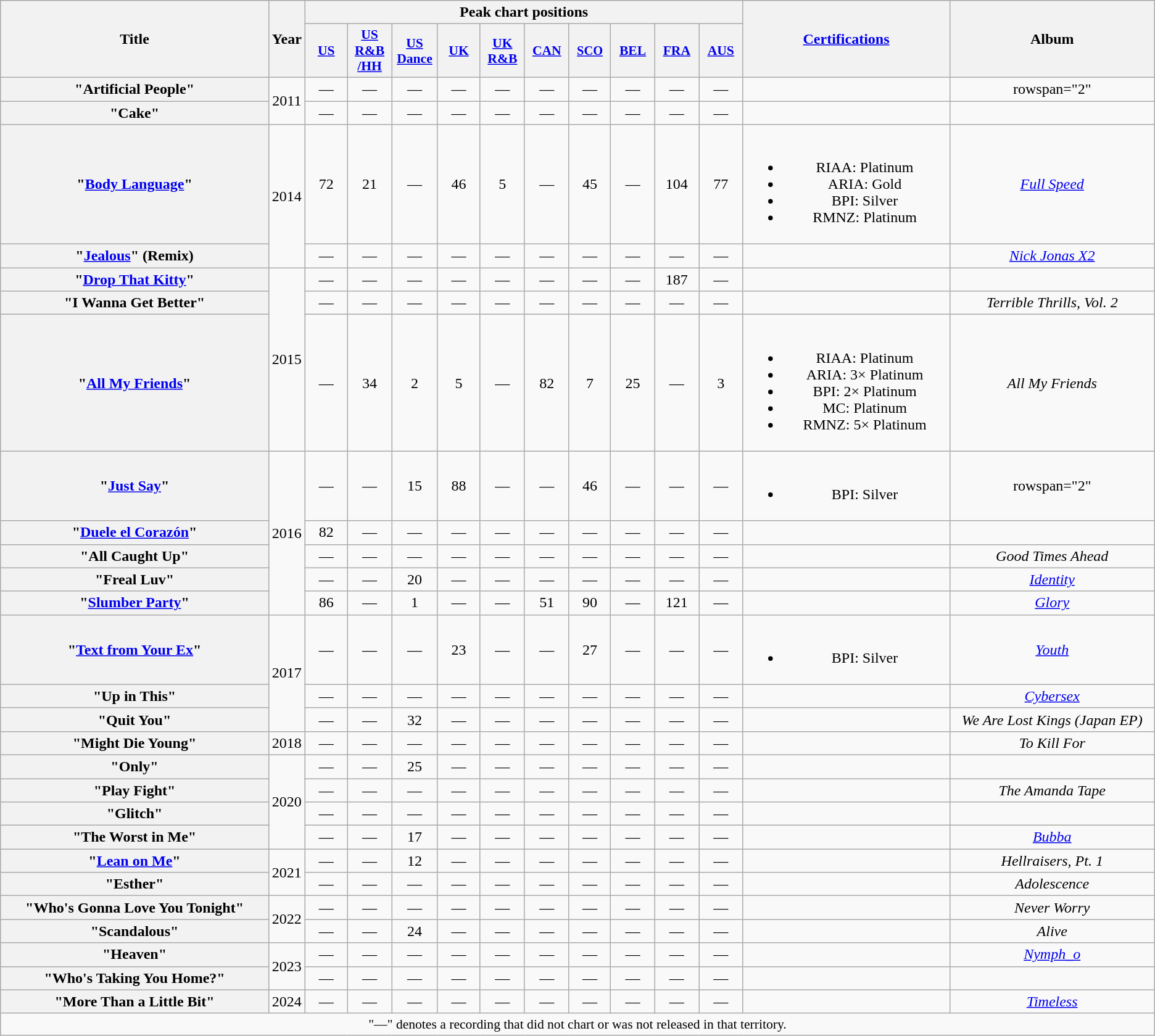<table class="wikitable plainrowheaders" style="text-align:center;">
<tr>
<th scope="col" rowspan="2" style="width:20em;">Title</th>
<th scope="col" rowspan="2" style="width:1em;">Year</th>
<th scope="col" colspan="10">Peak chart positions</th>
<th scope="col" rowspan="2" style="width:15em;"><a href='#'>Certifications</a></th>
<th scope="col" rowspan="2" style="width:15em;">Album</th>
</tr>
<tr>
<th scope="col" style="width:3em;font-size:90%;"><a href='#'>US</a><br></th>
<th scope="col" style="width:3em;font-size:90%;"><a href='#'>US<br>R&B<br>/HH</a><br></th>
<th scope="col" style="width:3em;font-size:90%;"><a href='#'>US</a><br><a href='#'>Dance</a><br></th>
<th scope="col" style="width:3em;font-size:90%;"><a href='#'>UK</a><br></th>
<th scope="col" style="width:3em;font-size:90%;"><a href='#'>UK<br>R&B</a><br></th>
<th scope="col" style="width:3em;font-size:90%;"><a href='#'>CAN</a><br></th>
<th scope="col" style="width:3em;font-size:85%;"><a href='#'>SCO</a></th>
<th scope="col" style="width:3em;font-size:90%;"><a href='#'>BEL</a><br></th>
<th scope="col" style="width:3em;font-size:90%;"><a href='#'>FRA</a><br></th>
<th scope="col" style="width:3em;font-size:90%;"><a href='#'>AUS</a><br></th>
</tr>
<tr>
<th scope="row">"Artificial People"<br></th>
<td rowspan="2">2011</td>
<td>—</td>
<td>—</td>
<td>—</td>
<td>—</td>
<td>—</td>
<td>—</td>
<td>—</td>
<td>—</td>
<td>—</td>
<td>—</td>
<td></td>
<td>rowspan="2" </td>
</tr>
<tr>
<th scope="row">"Cake"<br></th>
<td>—</td>
<td>—</td>
<td>—</td>
<td>—</td>
<td>—</td>
<td>—</td>
<td>—</td>
<td>—</td>
<td>—</td>
<td>—</td>
<td></td>
</tr>
<tr>
<th scope="row">"<a href='#'>Body Language</a>"<br></th>
<td rowspan="2">2014</td>
<td>72</td>
<td>21</td>
<td>—</td>
<td>46</td>
<td>5</td>
<td>—</td>
<td>45</td>
<td>—</td>
<td>104</td>
<td>77</td>
<td><br><ul><li>RIAA: Platinum</li><li>ARIA: Gold</li><li>BPI: Silver</li><li>RMNZ: Platinum</li></ul></td>
<td><em><a href='#'>Full Speed</a></em></td>
</tr>
<tr>
<th scope="row">"<a href='#'>Jealous</a>" (Remix)<br></th>
<td>—</td>
<td>—</td>
<td>—</td>
<td>—</td>
<td>—</td>
<td>—</td>
<td>—</td>
<td>—</td>
<td>—</td>
<td>—</td>
<td></td>
<td><em><a href='#'>Nick Jonas X2</a></em></td>
</tr>
<tr>
<th scope="row">"<a href='#'>Drop That Kitty</a>"<br></th>
<td rowspan="3">2015</td>
<td>—</td>
<td>—</td>
<td>—</td>
<td>—</td>
<td>—</td>
<td>—</td>
<td>—</td>
<td>—</td>
<td>187</td>
<td>—</td>
<td></td>
<td></td>
</tr>
<tr>
<th scope="row">"I Wanna Get Better"<br></th>
<td>—</td>
<td>—</td>
<td>—</td>
<td>—</td>
<td>—</td>
<td>—</td>
<td>—</td>
<td>—</td>
<td>—</td>
<td>—</td>
<td></td>
<td><em>Terrible Thrills, Vol. 2</em></td>
</tr>
<tr>
<th scope="row">"<a href='#'>All My Friends</a>"<br></th>
<td>—</td>
<td>34</td>
<td>2</td>
<td>5</td>
<td>—</td>
<td>82</td>
<td>7</td>
<td>25</td>
<td>—</td>
<td>3</td>
<td><br><ul><li>RIAA: Platinum</li><li>ARIA: 3× Platinum</li><li>BPI: 2× Platinum</li><li>MC: Platinum</li><li>RMNZ: 5× Platinum</li></ul></td>
<td><em>All My Friends</em></td>
</tr>
<tr>
<th scope="row">"<a href='#'>Just Say</a>"<br></th>
<td rowspan="5">2016</td>
<td>—</td>
<td>—</td>
<td>15</td>
<td>88</td>
<td>—</td>
<td>—</td>
<td>46</td>
<td>—</td>
<td>—</td>
<td>—</td>
<td><br><ul><li>BPI: Silver</li></ul></td>
<td>rowspan="2" </td>
</tr>
<tr>
<th scope="row">"<a href='#'>Duele el Corazón</a>"<br></th>
<td>82</td>
<td>—</td>
<td>—</td>
<td>—</td>
<td>—</td>
<td>—</td>
<td>—</td>
<td>—</td>
<td>—</td>
<td>—</td>
<td></td>
</tr>
<tr>
<th scope="row">"All Caught Up" <br> </th>
<td>—</td>
<td>—</td>
<td>—</td>
<td>—</td>
<td>—</td>
<td>—</td>
<td>—</td>
<td>—</td>
<td>—</td>
<td>—</td>
<td></td>
<td><em>Good Times Ahead</em></td>
</tr>
<tr>
<th scope="row">"Freal Luv"<br></th>
<td>—</td>
<td>—</td>
<td>20</td>
<td>—</td>
<td>—</td>
<td>—</td>
<td>—</td>
<td>—</td>
<td>—</td>
<td>—</td>
<td></td>
<td><em><a href='#'>Identity</a></em></td>
</tr>
<tr>
<th scope="row">"<a href='#'>Slumber Party</a>"<br></th>
<td>86<br></td>
<td>—</td>
<td>1</td>
<td>—</td>
<td>—</td>
<td>51</td>
<td>90</td>
<td>—</td>
<td>121</td>
<td>—</td>
<td></td>
<td><em><a href='#'>Glory</a></em></td>
</tr>
<tr>
<th scope="row">"<a href='#'>Text from Your Ex</a>"<br></th>
<td rowspan="3">2017</td>
<td>—</td>
<td>—</td>
<td>—</td>
<td>23</td>
<td>—</td>
<td>—</td>
<td>27</td>
<td>—</td>
<td>—</td>
<td>—</td>
<td><br><ul><li>BPI: Silver</li></ul></td>
<td><em><a href='#'>Youth</a></em></td>
</tr>
<tr>
<th scope="row">"Up in This"<br></th>
<td>—</td>
<td>—</td>
<td>—</td>
<td>—</td>
<td>—</td>
<td>—</td>
<td>—</td>
<td>—</td>
<td>—</td>
<td>—</td>
<td></td>
<td><em><a href='#'>Cybersex</a></em></td>
</tr>
<tr>
<th scope="row">"Quit You"<br></th>
<td>—</td>
<td>—</td>
<td>32</td>
<td>—</td>
<td>—</td>
<td>—</td>
<td>—</td>
<td>—</td>
<td>—</td>
<td>—</td>
<td></td>
<td><em>We Are Lost Kings (Japan EP)</em></td>
</tr>
<tr>
<th scope="row">"Might Die Young"<br></th>
<td>2018</td>
<td>—</td>
<td>—</td>
<td>—</td>
<td>—</td>
<td>—</td>
<td>—</td>
<td>—</td>
<td>—</td>
<td>—</td>
<td>—</td>
<td></td>
<td><em>To Kill For</em></td>
</tr>
<tr>
<th scope="row">"Only" <br></th>
<td rowspan="4">2020</td>
<td>—</td>
<td>—</td>
<td>25</td>
<td>—</td>
<td>—</td>
<td>—</td>
<td>—</td>
<td>—</td>
<td>—</td>
<td>—</td>
<td></td>
<td></td>
</tr>
<tr>
<th scope="row">"Play Fight"<br></th>
<td>—</td>
<td>—</td>
<td>—</td>
<td>—</td>
<td>—</td>
<td>—</td>
<td>—</td>
<td>—</td>
<td>—</td>
<td>—</td>
<td></td>
<td><em>The Amanda Tape</em></td>
</tr>
<tr>
<th scope="row">"Glitch"<br></th>
<td>—</td>
<td>—</td>
<td>—</td>
<td>—</td>
<td>—</td>
<td>—</td>
<td>—</td>
<td>—</td>
<td>—</td>
<td>—</td>
<td></td>
<td></td>
</tr>
<tr>
<th scope="row">"The Worst in Me"<br></th>
<td>—</td>
<td>—</td>
<td>17</td>
<td>—</td>
<td>—</td>
<td>—</td>
<td>—</td>
<td>—</td>
<td>—</td>
<td>—</td>
<td></td>
<td><em><a href='#'>Bubba</a></em></td>
</tr>
<tr>
<th scope="row">"<a href='#'>Lean on Me</a>"<br></th>
<td rowspan="2">2021</td>
<td>—</td>
<td>—</td>
<td>12</td>
<td>—</td>
<td>—</td>
<td>—</td>
<td>—</td>
<td>—</td>
<td>—</td>
<td>—</td>
<td></td>
<td><em>Hellraisers, Pt. 1</em></td>
</tr>
<tr>
<th scope="row">"Esther"<br></th>
<td>—</td>
<td>—</td>
<td>—</td>
<td>—</td>
<td>—</td>
<td>—</td>
<td>—</td>
<td>—</td>
<td>—</td>
<td>—</td>
<td></td>
<td><em>Adolescence</em></td>
</tr>
<tr>
<th scope="row">"Who's Gonna Love You Tonight"<br></th>
<td rowspan="2">2022</td>
<td>—</td>
<td>—</td>
<td>—</td>
<td>—</td>
<td>—</td>
<td>—</td>
<td>—</td>
<td>—</td>
<td>—</td>
<td>—</td>
<td></td>
<td><em>Never Worry</em></td>
</tr>
<tr>
<th scope="row">"Scandalous"<br></th>
<td>—</td>
<td>—</td>
<td>24</td>
<td>—</td>
<td>—</td>
<td>—</td>
<td>—</td>
<td>—</td>
<td>—</td>
<td>—</td>
<td></td>
<td><em>Alive</em></td>
</tr>
<tr>
<th scope="row">"Heaven"<br></th>
<td rowspan="2">2023</td>
<td>—</td>
<td>—</td>
<td>—</td>
<td>—</td>
<td>—</td>
<td>—</td>
<td>—</td>
<td>—</td>
<td>—</td>
<td>—</td>
<td></td>
<td><em><a href='#'>Nymph_o</a></em></td>
</tr>
<tr>
<th scope="row">"Who's Taking You Home?"<br></th>
<td>—</td>
<td>—</td>
<td>—</td>
<td>—</td>
<td>—</td>
<td>—</td>
<td>—</td>
<td>—</td>
<td>—</td>
<td>—</td>
<td></td>
<td></td>
</tr>
<tr>
<th scope="row">"More Than a Little Bit"<br></th>
<td>2024</td>
<td>—</td>
<td>—</td>
<td>—</td>
<td>—</td>
<td>—</td>
<td>—</td>
<td>—</td>
<td>—</td>
<td>—</td>
<td>—</td>
<td></td>
<td><em><a href='#'>Timeless</a></em></td>
</tr>
<tr>
<td style="font-size:90%" colspan="14">"—" denotes a recording that did not chart or was not released in that territory.</td>
</tr>
</table>
